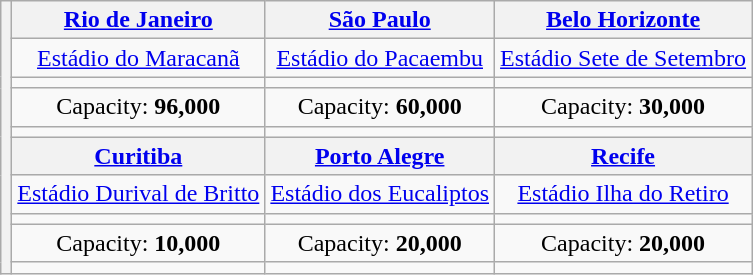<table class="wikitable" style="text-align:center">
<tr>
<th rowspan="10"></th>
<th><a href='#'>Rio de Janeiro</a></th>
<th><a href='#'>São Paulo</a></th>
<th><a href='#'>Belo Horizonte</a></th>
</tr>
<tr>
<td><a href='#'>Estádio do Maracanã</a></td>
<td><a href='#'>Estádio do Pacaembu</a></td>
<td><a href='#'>Estádio Sete de Setembro</a></td>
</tr>
<tr>
<td><small></small></td>
<td><small></small></td>
<td><small></small></td>
</tr>
<tr>
<td>Capacity: <strong>96,000</strong></td>
<td>Capacity: <strong>60,000</strong></td>
<td>Capacity: <strong>30,000</strong></td>
</tr>
<tr>
<td></td>
<td></td>
<td></td>
</tr>
<tr>
<th><a href='#'>Curitiba</a></th>
<th><a href='#'>Porto Alegre</a></th>
<th><a href='#'>Recife</a></th>
</tr>
<tr>
<td><a href='#'>Estádio Durival de Britto</a></td>
<td><a href='#'>Estádio dos Eucaliptos</a></td>
<td><a href='#'>Estádio Ilha do Retiro</a></td>
</tr>
<tr>
<td><small></small></td>
<td><small></small></td>
<td><small></small></td>
</tr>
<tr>
<td>Capacity: <strong>10,000</strong></td>
<td>Capacity: <strong>20,000</strong></td>
<td>Capacity: <strong>20,000</strong></td>
</tr>
<tr>
<td></td>
<td></td>
<td></td>
</tr>
</table>
